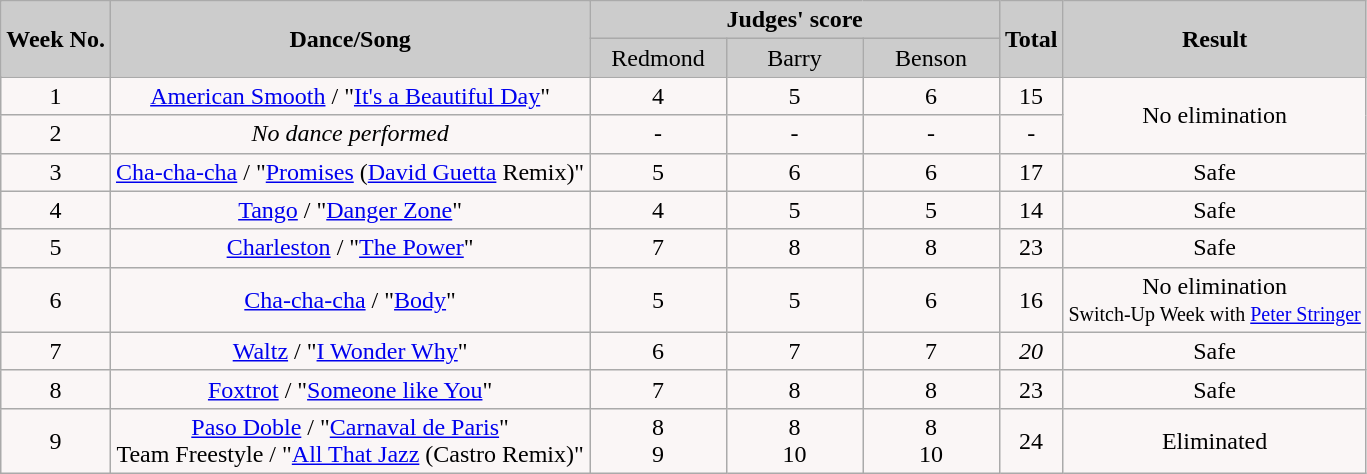<table class="wikitable collapsible">
<tr>
<th rowspan="2" style="background:#ccc; text-align:Center;"><strong>Week No.</strong></th>
<th rowspan="2" style="background:#ccc; text-align:Center;"><strong>Dance/Song</strong></th>
<th colspan="3" style="background:#ccc; text-align:Center;"><strong>Judges' score</strong></th>
<th rowspan="2" style="background:#ccc; text-align:Center;"><strong>Total</strong></th>
<th rowspan="2" style="background:#ccc; text-align:Center;"><strong>Result</strong></th>
</tr>
<tr style="text-align:center; background:#ccc;">
<td style="width:10%; ">Redmond</td>
<td style="width:10%; ">Barry</td>
<td style="width:10%; ">Benson</td>
</tr>
<tr style="text-align:center; background:#faf6f6;">
<td>1</td>
<td><a href='#'>American Smooth</a> / "<a href='#'>It's a Beautiful Day</a>"</td>
<td>4</td>
<td>5</td>
<td>6</td>
<td>15</td>
<td rowspan="2">No elimination</td>
</tr>
<tr style="text-align:center; background:#faf6f6;">
<td>2</td>
<td><em>No dance performed</em></td>
<td>-</td>
<td>-</td>
<td>-</td>
<td>-</td>
</tr>
<tr style="text-align:center; background:#faf6f6;">
<td>3</td>
<td><a href='#'>Cha-cha-cha</a> / "<a href='#'>Promises</a> (<a href='#'>David Guetta</a> Remix)"</td>
<td>5</td>
<td>6</td>
<td>6</td>
<td>17</td>
<td>Safe</td>
</tr>
<tr style="text-align:center; background:#faf6f6;">
<td>4</td>
<td><a href='#'>Tango</a> / "<a href='#'>Danger Zone</a>"</td>
<td>4</td>
<td>5</td>
<td>5</td>
<td>14</td>
<td>Safe</td>
</tr>
<tr style="text-align:center; background:#faf6f6;">
<td>5</td>
<td><a href='#'>Charleston</a> / "<a href='#'>The Power</a>"</td>
<td>7</td>
<td>8</td>
<td>8</td>
<td>23</td>
<td>Safe</td>
</tr>
<tr style="text-align:center; background:#faf6f6;">
<td>6</td>
<td><a href='#'>Cha-cha-cha</a> / "<a href='#'>Body</a>"</td>
<td>5</td>
<td>5</td>
<td>6</td>
<td>16</td>
<td>No elimination<br><small>Switch-Up Week with <a href='#'>Peter Stringer</a></small></td>
</tr>
<tr style="text-align:center; background:#faf6f6;">
<td>7</td>
<td><a href='#'>Waltz</a> / "<a href='#'>I Wonder Why</a>"</td>
<td>6</td>
<td>7</td>
<td>7</td>
<td><span><em>20</em></span></td>
<td>Safe</td>
</tr>
<tr style="text-align:center; background:#faf6f6;">
<td>8</td>
<td><a href='#'>Foxtrot</a> / "<a href='#'>Someone like You</a>"</td>
<td>7</td>
<td>8</td>
<td>8</td>
<td>23</td>
<td>Safe</td>
</tr>
<tr style="text-align:center; background:#faf6f6;">
<td>9</td>
<td><a href='#'>Paso Doble</a> / "<a href='#'>Carnaval de Paris</a>"<br>Team Freestyle / "<a href='#'>All That Jazz</a> (Castro Remix)"</td>
<td>8<br>9</td>
<td>8<br>10</td>
<td>8<br>10</td>
<td>24<br></td>
<td>Eliminated</td>
</tr>
</table>
